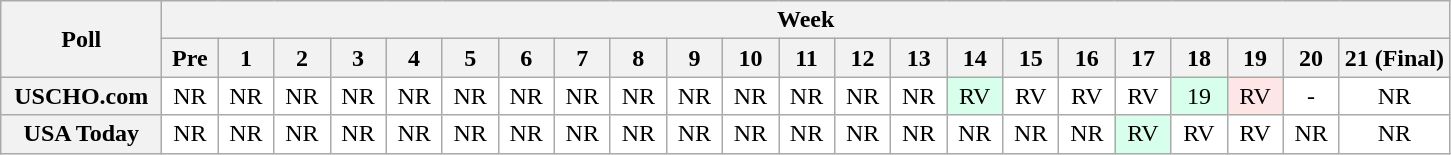<table class="wikitable" style="white-space:nowrap;">
<tr>
<th scope="col" width="100" rowspan="2">Poll</th>
<th colspan="25">Week</th>
</tr>
<tr>
<th scope="col" width="30">Pre</th>
<th scope="col" width="30">1</th>
<th scope="col" width="30">2</th>
<th scope="col" width="30">3</th>
<th scope="col" width="30">4</th>
<th scope="col" width="30">5</th>
<th scope="col" width="30">6</th>
<th scope="col" width="30">7</th>
<th scope="col" width="30">8</th>
<th scope="col" width="30">9</th>
<th scope="col" width="30">10</th>
<th scope="col" width="30">11</th>
<th scope="col" width="30">12</th>
<th scope="col" width="30">13</th>
<th scope="col" width="30">14</th>
<th scope="col" width="30">15</th>
<th scope="col" width="30">16</th>
<th scope="col" width="30">17</th>
<th scope="col" width="30">18</th>
<th scope="col" width="30">19</th>
<th scope="col" width="30">20</th>
<th scope="col" width="30">21 (Final)</th>
</tr>
<tr style="text-align:center;">
<th>USCHO.com</th>
<td bgcolor=FFFFFF>NR</td>
<td bgcolor=FFFFFF>NR</td>
<td bgcolor=FFFFFF>NR</td>
<td bgcolor=FFFFFF>NR</td>
<td bgcolor=FFFFFF>NR</td>
<td bgcolor=FFFFFF>NR</td>
<td bgcolor=FFFFFF>NR</td>
<td bgcolor=FFFFFF>NR</td>
<td bgcolor=FFFFFF>NR</td>
<td bgcolor=FFFFFF>NR</td>
<td bgcolor=FFFFFF>NR</td>
<td bgcolor=FFFFFF>NR</td>
<td bgcolor=FFFFFF>NR</td>
<td bgcolor=FFFFFF>NR</td>
<td bgcolor=D8FFEB>RV</td>
<td bgcolor=FFFFFF>RV</td>
<td bgcolor=FFFFFF>RV</td>
<td bgcolor=FFFFFF>RV</td>
<td bgcolor=D8FFEB>19</td>
<td bgcolor=FFE6E6>RV</td>
<td bgcolor=FFFFFF>-</td>
<td bgcolor=FFFFFF>NR</td>
</tr>
<tr style="text-align:center;">
<th>USA Today</th>
<td bgcolor=FFFFFF>NR</td>
<td bgcolor=FFFFFF>NR</td>
<td bgcolor=FFFFFF>NR</td>
<td bgcolor=FFFFFF>NR</td>
<td bgcolor=FFFFFF>NR</td>
<td bgcolor=FFFFFF>NR</td>
<td bgcolor=FFFFFF>NR</td>
<td bgcolor=FFFFFF>NR</td>
<td bgcolor=FFFFFF>NR</td>
<td bgcolor=FFFFFF>NR</td>
<td bgcolor=FFFFFF>NR</td>
<td bgcolor=FFFFFF>NR</td>
<td bgcolor=FFFFFF>NR</td>
<td bgcolor=FFFFFF>NR</td>
<td bgcolor=FFFFFF>NR</td>
<td bgcolor=FFFFFF>NR</td>
<td bgcolor=FFFFFF>NR</td>
<td bgcolor=D8FFEB>RV</td>
<td bgcolor=FFFFFF>RV</td>
<td bgcolor=FFFFFF>RV</td>
<td bgcolor=FFFFFF>NR</td>
<td bgcolor=FFFFFF>NR</td>
</tr>
</table>
